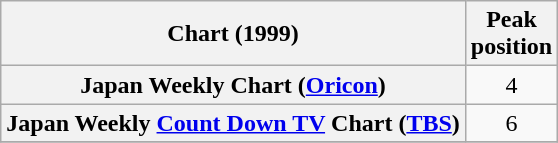<table class="wikitable plainrowheaders">
<tr>
<th>Chart (1999)</th>
<th>Peak<br>position</th>
</tr>
<tr>
<th scope="row">Japan Weekly Chart (<a href='#'>Oricon</a>)</th>
<td style="text-align:center;">4</td>
</tr>
<tr>
<th scope="row">Japan Weekly <a href='#'>Count Down TV</a> Chart (<a href='#'>TBS</a>)</th>
<td style="text-align:center;">6</td>
</tr>
<tr>
</tr>
</table>
